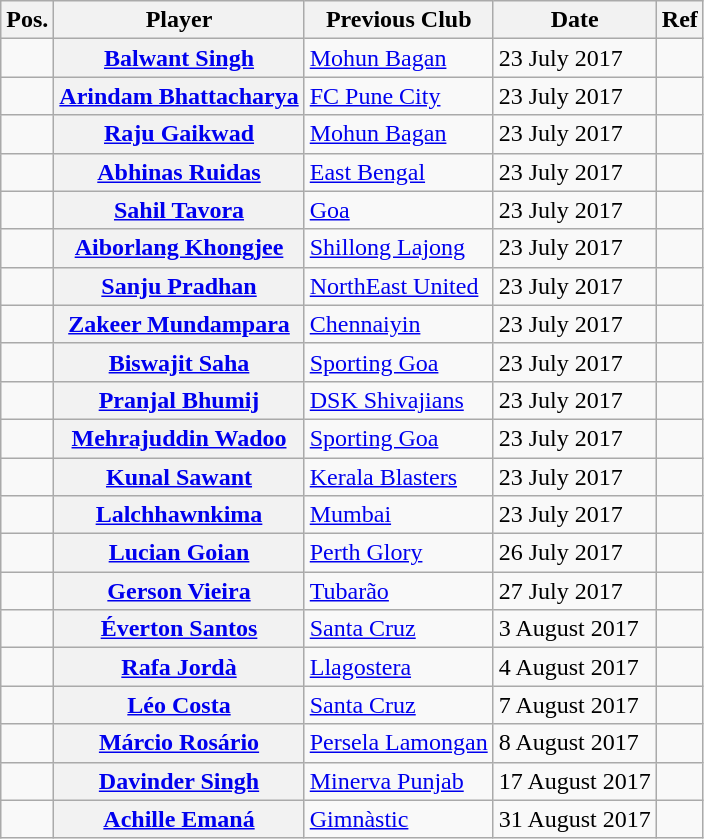<table class="wikitable plainrowheaders" style="text-align:center; text-align:left">
<tr>
<th scope="col">Pos.</th>
<th scope="col">Player</th>
<th scope="col">Previous Club</th>
<th scope="col">Date</th>
<th scope="col">Ref</th>
</tr>
<tr>
<td></td>
<th scope="row"> <a href='#'>Balwant Singh</a></th>
<td><a href='#'>Mohun Bagan</a></td>
<td>23 July 2017</td>
<td></td>
</tr>
<tr>
<td></td>
<th scope="row"> <a href='#'>Arindam Bhattacharya</a></th>
<td><a href='#'>FC Pune City</a></td>
<td>23 July 2017</td>
<td></td>
</tr>
<tr>
<td></td>
<th scope="row"> <a href='#'>Raju Gaikwad</a></th>
<td><a href='#'>Mohun Bagan</a></td>
<td>23 July 2017</td>
<td></td>
</tr>
<tr>
<td></td>
<th scope="row"> <a href='#'>Abhinas Ruidas</a></th>
<td><a href='#'>East Bengal</a></td>
<td>23 July 2017</td>
<td></td>
</tr>
<tr>
<td></td>
<th scope="row"> <a href='#'>Sahil Tavora</a></th>
<td><a href='#'>Goa</a></td>
<td>23 July 2017</td>
<td></td>
</tr>
<tr>
<td></td>
<th scope="row"> <a href='#'>Aiborlang Khongjee</a></th>
<td><a href='#'>Shillong Lajong</a></td>
<td>23 July 2017</td>
<td></td>
</tr>
<tr>
<td></td>
<th scope="row"> <a href='#'>Sanju Pradhan</a></th>
<td><a href='#'>NorthEast United</a></td>
<td>23 July 2017</td>
<td></td>
</tr>
<tr>
<td></td>
<th scope="row"> <a href='#'>Zakeer Mundampara</a></th>
<td><a href='#'>Chennaiyin</a></td>
<td>23 July 2017</td>
<td></td>
</tr>
<tr>
<td></td>
<th scope="row"> <a href='#'>Biswajit Saha</a></th>
<td><a href='#'>Sporting Goa</a></td>
<td>23 July 2017</td>
<td></td>
</tr>
<tr>
<td></td>
<th scope="row"> <a href='#'>Pranjal Bhumij</a></th>
<td><a href='#'>DSK Shivajians</a></td>
<td>23 July 2017</td>
<td></td>
</tr>
<tr>
<td></td>
<th scope="row"> <a href='#'>Mehrajuddin Wadoo</a></th>
<td><a href='#'>Sporting Goa</a></td>
<td>23 July 2017</td>
<td></td>
</tr>
<tr>
<td></td>
<th scope="row"> <a href='#'>Kunal Sawant</a></th>
<td><a href='#'>Kerala Blasters</a></td>
<td>23 July 2017</td>
<td></td>
</tr>
<tr>
<td></td>
<th scope="row"> <a href='#'>Lalchhawnkima</a></th>
<td><a href='#'>Mumbai</a></td>
<td>23 July 2017</td>
<td></td>
</tr>
<tr>
<td></td>
<th scope="row"> <a href='#'>Lucian Goian</a></th>
<td> <a href='#'>Perth Glory</a></td>
<td>26 July 2017</td>
<td></td>
</tr>
<tr>
<td></td>
<th scope="row"> <a href='#'>Gerson Vieira</a></th>
<td> <a href='#'>Tubarão</a></td>
<td>27 July 2017</td>
<td></td>
</tr>
<tr>
<td></td>
<th scope="row"> <a href='#'>Éverton Santos</a></th>
<td> <a href='#'>Santa Cruz</a></td>
<td>3 August 2017</td>
<td></td>
</tr>
<tr>
<td></td>
<th scope="row"> <a href='#'>Rafa Jordà</a></th>
<td> <a href='#'>Llagostera</a></td>
<td>4 August 2017</td>
<td></td>
</tr>
<tr>
<td></td>
<th scope="row"> <a href='#'>Léo Costa</a></th>
<td> <a href='#'>Santa Cruz</a></td>
<td>7 August 2017</td>
<td></td>
</tr>
<tr>
<td></td>
<th scope="row"> <a href='#'>Márcio Rosário</a></th>
<td> <a href='#'>Persela Lamongan</a></td>
<td>8 August 2017</td>
<td></td>
</tr>
<tr>
<td></td>
<th scope="row"> <a href='#'>Davinder Singh</a></th>
<td><a href='#'>Minerva Punjab</a></td>
<td>17 August 2017</td>
<td></td>
</tr>
<tr>
<td></td>
<th scope="row"> <a href='#'>Achille Emaná</a></th>
<td> <a href='#'>Gimnàstic</a></td>
<td>31 August 2017</td>
<td></td>
</tr>
</table>
